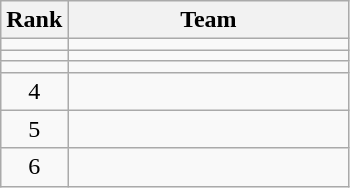<table class=wikitable style="text-align:center;">
<tr>
<th>Rank</th>
<th width=180>Team</th>
</tr>
<tr>
<td></td>
<td align=left></td>
</tr>
<tr>
<td></td>
<td align=left></td>
</tr>
<tr>
<td></td>
<td align=left></td>
</tr>
<tr>
<td>4</td>
<td align=left></td>
</tr>
<tr>
<td>5</td>
<td align=left></td>
</tr>
<tr>
<td>6</td>
<td align=left></td>
</tr>
</table>
